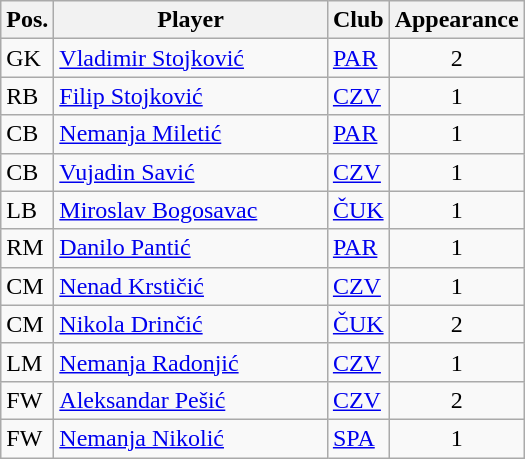<table class="wikitable">
<tr>
<th>Pos.</th>
<th width="175">Player</th>
<th>Club</th>
<th>Appearance</th>
</tr>
<tr>
<td>GK</td>
<td> <a href='#'>Vladimir Stojković</a></td>
<td><a href='#'>PAR</a></td>
<td align="center">2</td>
</tr>
<tr>
<td>RB</td>
<td> <a href='#'>Filip Stojković</a></td>
<td><a href='#'>CZV</a></td>
<td align="center">1</td>
</tr>
<tr>
<td>CB</td>
<td> <a href='#'>Nemanja Miletić</a></td>
<td><a href='#'>PAR</a></td>
<td align="center">1</td>
</tr>
<tr>
<td>CB</td>
<td> <a href='#'>Vujadin Savić</a></td>
<td><a href='#'>CZV</a></td>
<td align="center">1</td>
</tr>
<tr>
<td>LB</td>
<td> <a href='#'>Miroslav Bogosavac</a></td>
<td><a href='#'>ČUK</a></td>
<td align="center">1</td>
</tr>
<tr>
<td>RM</td>
<td> <a href='#'>Danilo Pantić</a></td>
<td><a href='#'>PAR</a></td>
<td align="center">1</td>
</tr>
<tr>
<td>CM</td>
<td> <a href='#'>Nenad Krstičić</a></td>
<td><a href='#'>CZV</a></td>
<td align="center">1</td>
</tr>
<tr>
<td>CM</td>
<td> <a href='#'>Nikola Drinčić</a></td>
<td><a href='#'>ČUK</a></td>
<td align="center">2</td>
</tr>
<tr>
<td>LM</td>
<td> <a href='#'>Nemanja Radonjić</a></td>
<td><a href='#'>CZV</a></td>
<td align="center">1</td>
</tr>
<tr>
<td>FW</td>
<td> <a href='#'>Aleksandar Pešić</a></td>
<td><a href='#'>CZV</a></td>
<td align="center">2</td>
</tr>
<tr>
<td>FW</td>
<td> <a href='#'>Nemanja Nikolić</a></td>
<td><a href='#'>SPA</a></td>
<td align="center">1</td>
</tr>
</table>
